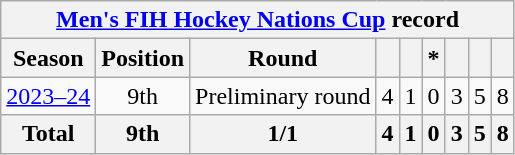<table class="wikitable" style="text-align: center;">
<tr>
<th colspan=9><a href='#'>Men's FIH Hockey Nations Cup</a> record</th>
</tr>
<tr>
<th>Season</th>
<th>Position</th>
<th>Round</th>
<th></th>
<th></th>
<th> *</th>
<th></th>
<th></th>
<th></th>
</tr>
<tr>
<td><a href='#'>2023–24</a></td>
<td>9th</td>
<td>Preliminary round</td>
<td>4</td>
<td>1</td>
<td>0</td>
<td>3</td>
<td>5</td>
<td>8</td>
</tr>
<tr>
<th>Total</th>
<th>9th</th>
<th>1/1</th>
<th>4</th>
<th>1</th>
<th>0</th>
<th>3</th>
<th>5</th>
<th>8</th>
</tr>
</table>
